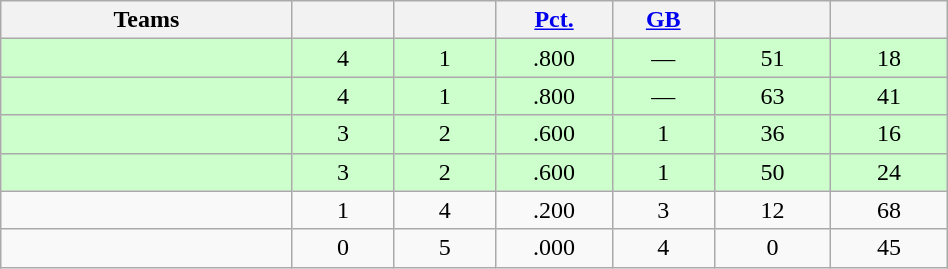<table class="wikitable" width="50%" style="text-align:center;">
<tr>
<th width="20%">Teams</th>
<th width="7%"></th>
<th width="7%"></th>
<th width="8%"><a href='#'>Pct.</a></th>
<th width="7%"><a href='#'>GB</a></th>
<th width="8%"></th>
<th width="8%"></th>
</tr>
<tr bgcolor="ccffcc">
<td align=left></td>
<td>4</td>
<td>1</td>
<td>.800</td>
<td>—</td>
<td>51</td>
<td>18</td>
</tr>
<tr bgcolor="ccffcc">
<td align=left></td>
<td>4</td>
<td>1</td>
<td>.800</td>
<td>—</td>
<td>63</td>
<td>41</td>
</tr>
<tr bgcolor="ccffcc">
<td align=left></td>
<td>3</td>
<td>2</td>
<td>.600</td>
<td>1</td>
<td>36</td>
<td>16</td>
</tr>
<tr bgcolor="ccffcc">
<td align=left></td>
<td>3</td>
<td>2</td>
<td>.600</td>
<td>1</td>
<td>50</td>
<td>24</td>
</tr>
<tr>
<td align=left></td>
<td>1</td>
<td>4</td>
<td>.200</td>
<td>3</td>
<td>12</td>
<td>68</td>
</tr>
<tr>
<td align=left></td>
<td>0</td>
<td>5</td>
<td>.000</td>
<td>4</td>
<td>0</td>
<td>45</td>
</tr>
</table>
